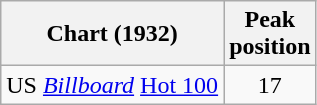<table class="wikitable">
<tr>
<th>Chart (1932)</th>
<th>Peak<br>position</th>
</tr>
<tr>
<td>US <em><a href='#'>Billboard</a></em> <a href='#'>Hot 100</a></td>
<td style="text-align:center;">17</td>
</tr>
</table>
